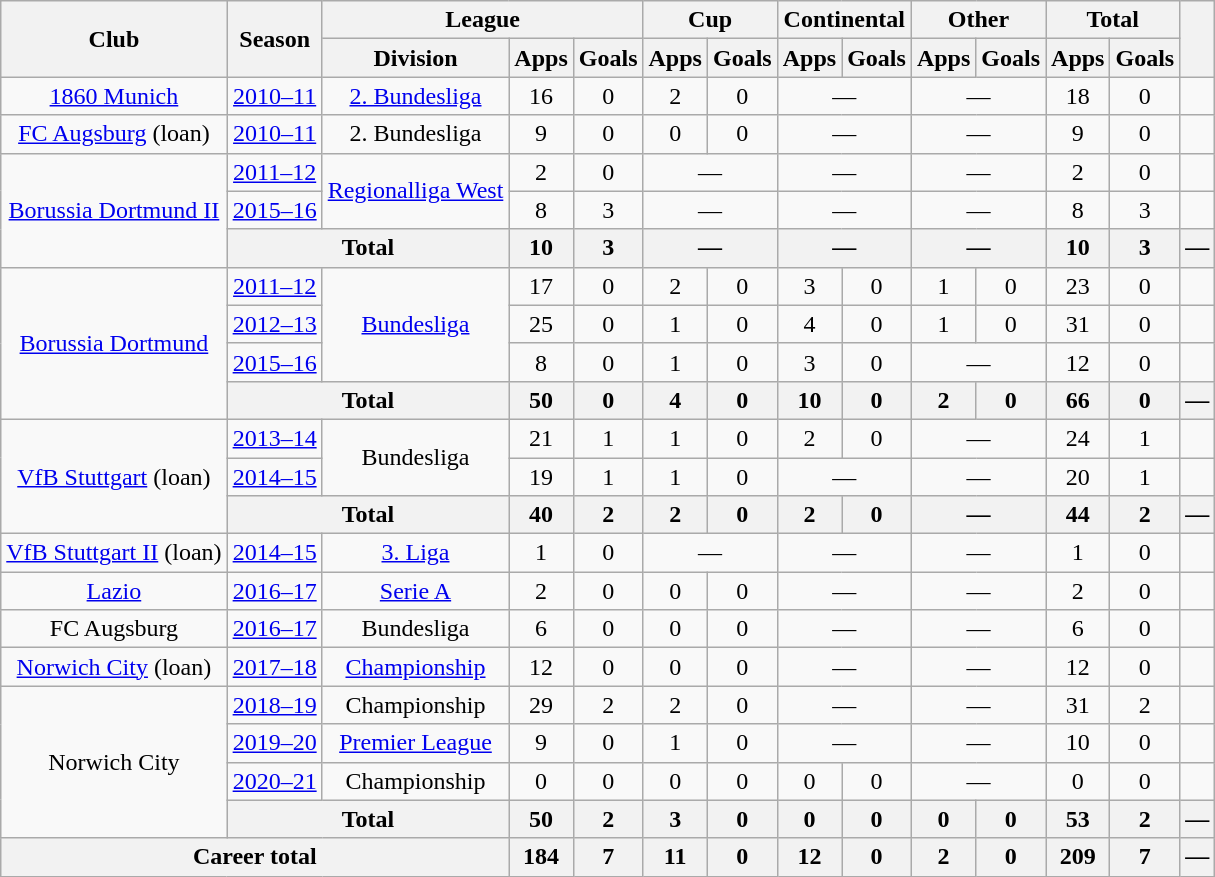<table class="wikitable" style="text-align:center">
<tr>
<th rowspan="2">Club</th>
<th rowspan="2">Season</th>
<th colspan="3">League</th>
<th colspan="2">Cup</th>
<th colspan="2">Continental</th>
<th colspan="2">Other</th>
<th colspan="2">Total</th>
<th rowspan="2"></th>
</tr>
<tr>
<th>Division</th>
<th>Apps</th>
<th>Goals</th>
<th>Apps</th>
<th>Goals</th>
<th>Apps</th>
<th>Goals</th>
<th>Apps</th>
<th>Goals</th>
<th>Apps</th>
<th>Goals</th>
</tr>
<tr>
<td><a href='#'>1860 Munich</a></td>
<td><a href='#'>2010–11</a></td>
<td><a href='#'>2. Bundesliga</a></td>
<td>16</td>
<td>0</td>
<td>2</td>
<td>0</td>
<td colspan="2">—</td>
<td colspan="2">—</td>
<td>18</td>
<td>0</td>
<td></td>
</tr>
<tr>
<td><a href='#'>FC Augsburg</a> (loan)</td>
<td><a href='#'>2010–11</a></td>
<td>2. Bundesliga</td>
<td>9</td>
<td>0</td>
<td>0</td>
<td>0</td>
<td colspan="2">—</td>
<td colspan="2">—</td>
<td>9</td>
<td>0</td>
<td></td>
</tr>
<tr>
<td rowspan="3"><a href='#'>Borussia Dortmund II</a></td>
<td><a href='#'>2011–12</a></td>
<td rowspan="2"><a href='#'>Regionalliga West</a></td>
<td>2</td>
<td>0</td>
<td colspan="2">—</td>
<td colspan="2">—</td>
<td colspan="2">—</td>
<td>2</td>
<td>0</td>
<td></td>
</tr>
<tr>
<td><a href='#'>2015–16</a></td>
<td>8</td>
<td>3</td>
<td colspan="2">—</td>
<td colspan="2">—</td>
<td colspan="2">—</td>
<td>8</td>
<td>3</td>
<td></td>
</tr>
<tr>
<th colspan="2">Total</th>
<th>10</th>
<th>3</th>
<th colspan="2">—</th>
<th colspan="2">—</th>
<th colspan="2">—</th>
<th>10</th>
<th>3</th>
<th>—</th>
</tr>
<tr>
<td rowspan="4"><a href='#'>Borussia Dortmund</a></td>
<td><a href='#'>2011–12</a></td>
<td rowspan="3"><a href='#'>Bundesliga</a></td>
<td>17</td>
<td>0</td>
<td>2</td>
<td>0</td>
<td>3</td>
<td>0</td>
<td>1</td>
<td>0</td>
<td>23</td>
<td>0</td>
<td></td>
</tr>
<tr>
<td><a href='#'>2012–13</a></td>
<td>25</td>
<td>0</td>
<td>1</td>
<td>0</td>
<td>4</td>
<td>0</td>
<td>1</td>
<td>0</td>
<td>31</td>
<td>0</td>
<td></td>
</tr>
<tr>
<td><a href='#'>2015–16</a></td>
<td>8</td>
<td>0</td>
<td>1</td>
<td>0</td>
<td>3</td>
<td>0</td>
<td colspan="2">—</td>
<td>12</td>
<td>0</td>
<td></td>
</tr>
<tr>
<th colspan="2">Total</th>
<th>50</th>
<th>0</th>
<th>4</th>
<th>0</th>
<th>10</th>
<th>0</th>
<th>2</th>
<th>0</th>
<th>66</th>
<th>0</th>
<th>—</th>
</tr>
<tr>
<td rowspan="3"><a href='#'>VfB Stuttgart</a> (loan)</td>
<td><a href='#'>2013–14</a></td>
<td rowspan="2">Bundesliga</td>
<td>21</td>
<td>1</td>
<td>1</td>
<td>0</td>
<td>2</td>
<td>0</td>
<td colspan="2">—</td>
<td>24</td>
<td>1</td>
<td></td>
</tr>
<tr>
<td><a href='#'>2014–15</a></td>
<td>19</td>
<td>1</td>
<td>1</td>
<td>0</td>
<td colspan="2">—</td>
<td colspan="2">—</td>
<td>20</td>
<td>1</td>
<td></td>
</tr>
<tr>
<th colspan="2">Total</th>
<th>40</th>
<th>2</th>
<th>2</th>
<th>0</th>
<th>2</th>
<th>0</th>
<th colspan="2">—</th>
<th>44</th>
<th>2</th>
<th>—</th>
</tr>
<tr>
<td><a href='#'>VfB Stuttgart II</a> (loan)</td>
<td><a href='#'>2014–15</a></td>
<td><a href='#'>3. Liga</a></td>
<td>1</td>
<td>0</td>
<td colspan="2">—</td>
<td colspan="2">—</td>
<td colspan="2">—</td>
<td>1</td>
<td>0</td>
<td></td>
</tr>
<tr>
<td><a href='#'>Lazio</a></td>
<td><a href='#'>2016–17</a></td>
<td><a href='#'>Serie A</a></td>
<td>2</td>
<td>0</td>
<td>0</td>
<td>0</td>
<td colspan="2">—</td>
<td colspan="2">—</td>
<td>2</td>
<td>0</td>
<td></td>
</tr>
<tr>
<td>FC Augsburg</td>
<td><a href='#'>2016–17</a></td>
<td>Bundesliga</td>
<td>6</td>
<td>0</td>
<td>0</td>
<td>0</td>
<td colspan="2">—</td>
<td colspan="2">—</td>
<td>6</td>
<td>0</td>
<td></td>
</tr>
<tr>
<td><a href='#'>Norwich City</a> (loan)</td>
<td><a href='#'>2017–18</a></td>
<td><a href='#'>Championship</a></td>
<td>12</td>
<td>0</td>
<td>0</td>
<td>0</td>
<td colspan="2">—</td>
<td colspan="2">—</td>
<td>12</td>
<td>0</td>
<td></td>
</tr>
<tr>
<td rowspan="4">Norwich City</td>
<td><a href='#'>2018–19</a></td>
<td>Championship</td>
<td>29</td>
<td>2</td>
<td>2</td>
<td>0</td>
<td colspan="2">—</td>
<td colspan="2">—</td>
<td>31</td>
<td>2</td>
<td></td>
</tr>
<tr>
<td><a href='#'>2019–20</a></td>
<td><a href='#'>Premier League</a></td>
<td>9</td>
<td>0</td>
<td>1</td>
<td>0</td>
<td colspan="2">—</td>
<td colspan="2">—</td>
<td>10</td>
<td>0</td>
<td></td>
</tr>
<tr>
<td><a href='#'>2020–21</a></td>
<td>Championship</td>
<td>0</td>
<td>0</td>
<td>0</td>
<td>0</td>
<td>0</td>
<td>0</td>
<td colspan=2>—</td>
<td>0</td>
<td>0</td>
<td></td>
</tr>
<tr>
<th colspan="2">Total</th>
<th>50</th>
<th>2</th>
<th>3</th>
<th>0</th>
<th>0</th>
<th>0</th>
<th>0</th>
<th>0</th>
<th>53</th>
<th>2</th>
<th>—</th>
</tr>
<tr>
<th colspan="3">Career total</th>
<th>184</th>
<th>7</th>
<th>11</th>
<th>0</th>
<th>12</th>
<th>0</th>
<th>2</th>
<th>0</th>
<th>209</th>
<th>7</th>
<th>—</th>
</tr>
</table>
